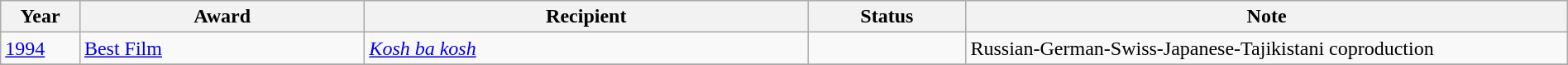<table class="wikitable" width="100%" cellpadding="5">
<tr>
<th width="5%">Year</th>
<th width="18%">Award</th>
<th width="28%">Recipient</th>
<th width="10%">Status</th>
<th width="38%">Note</th>
</tr>
<tr>
<td><a href='#'>1994</a></td>
<td><a href='#'>Best Film</a></td>
<td><em><a href='#'>Kosh ba kosh</a></em></td>
<td></td>
<td>Russian-German-Swiss-Japanese-Tajikistani coproduction</td>
</tr>
<tr>
</tr>
</table>
